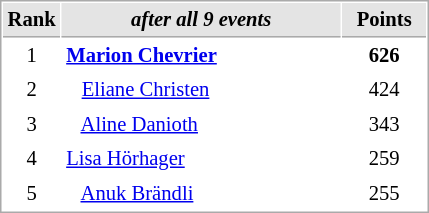<table cellspacing="1" cellpadding="3" style="border:1px solid #aaa; font-size:86%;">
<tr style="background:#e4e4e4;">
<th style="border-bottom:1px solid #AAAAAA; width: 10px;">Rank</th>
<th style="border-bottom:1px solid #AAAAAA; width: 180px;"><em>after all 9 events</em></th>
<th style="border-bottom:1px solid #AAAAAA; width: 50px;">Points</th>
</tr>
<tr>
<td align=center>1</td>
<td> <strong><a href='#'>Marion Chevrier</a></strong></td>
<td align=center><strong>626</strong></td>
</tr>
<tr>
<td align=center>2</td>
<td>   <a href='#'>Eliane Christen</a></td>
<td align=center>424</td>
</tr>
<tr>
<td align=center>3</td>
<td>   <a href='#'>Aline Danioth</a></td>
<td align=center>343</td>
</tr>
<tr>
<td align=center>4</td>
<td> <a href='#'>Lisa Hörhager</a></td>
<td align=center>259</td>
</tr>
<tr>
<td align=center>5</td>
<td>   <a href='#'>Anuk Brändli</a></td>
<td align=center>255</td>
</tr>
</table>
